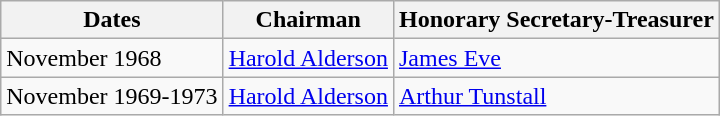<table class="wikitable">
<tr>
<th>Dates</th>
<th>Chairman</th>
<th>Honorary Secretary-Treasurer</th>
</tr>
<tr>
<td>November 1968</td>
<td><a href='#'>Harold Alderson</a></td>
<td><a href='#'>James Eve</a></td>
</tr>
<tr>
<td>November 1969-1973</td>
<td><a href='#'>Harold Alderson</a></td>
<td><a href='#'>Arthur Tunstall</a></td>
</tr>
</table>
